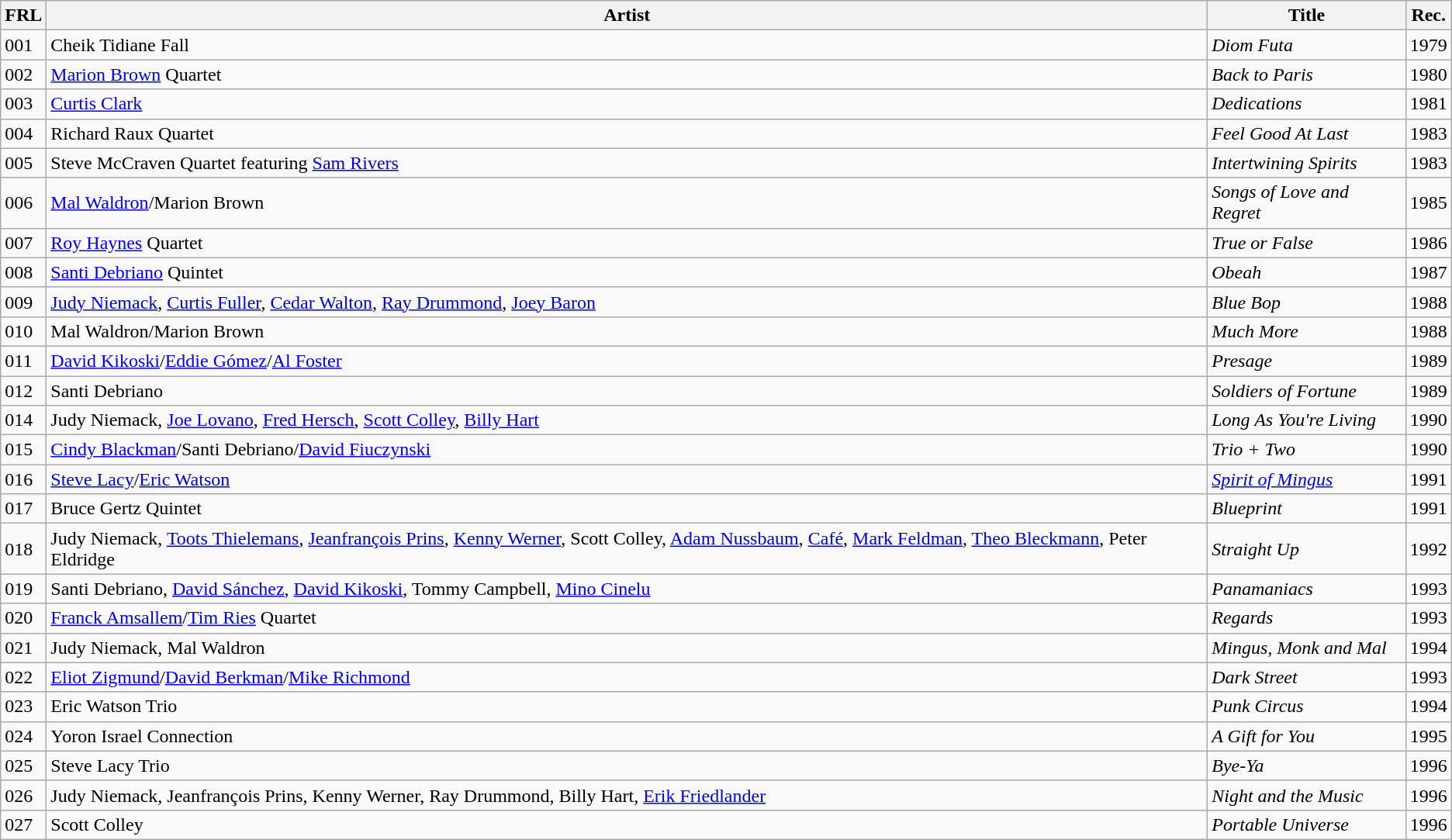<table class="wikitable sortable">
<tr>
<th>FRL</th>
<th>Artist</th>
<th>Title</th>
<th>Rec.</th>
</tr>
<tr>
<td>001</td>
<td>Cheik Tidiane Fall</td>
<td><em>Diom Futa</em></td>
<td>1979</td>
</tr>
<tr>
<td>002</td>
<td><a href='#'>Marion Brown</a> Quartet</td>
<td><em>Back to Paris</em></td>
<td>1980</td>
</tr>
<tr>
<td>003</td>
<td><a href='#'>Curtis Clark</a></td>
<td><em>Dedications</em></td>
<td>1981</td>
</tr>
<tr>
<td>004</td>
<td>Richard Raux Quartet</td>
<td><em>Feel Good At Last</em></td>
<td>1983</td>
</tr>
<tr>
<td>005</td>
<td>Steve McCraven Quartet featuring <a href='#'>Sam Rivers</a></td>
<td><em>Intertwining Spirits</em></td>
<td>1983</td>
</tr>
<tr>
<td>006</td>
<td><a href='#'>Mal Waldron</a>/Marion Brown</td>
<td><em>Songs of Love and Regret</em></td>
<td>1985</td>
</tr>
<tr>
<td>007</td>
<td><a href='#'>Roy Haynes</a> Quartet</td>
<td><em>True or False</em></td>
<td>1986</td>
</tr>
<tr>
<td>008</td>
<td><a href='#'>Santi Debriano</a> Quintet</td>
<td><em>Obeah</em></td>
<td>1987</td>
</tr>
<tr>
<td>009</td>
<td><a href='#'>Judy Niemack</a>, <a href='#'>Curtis Fuller</a>, <a href='#'>Cedar Walton</a>, <a href='#'>Ray Drummond</a>, <a href='#'>Joey Baron</a></td>
<td><em>Blue Bop</em></td>
<td>1988</td>
</tr>
<tr>
<td>010</td>
<td>Mal Waldron/Marion Brown</td>
<td><em>Much More</em></td>
<td>1988</td>
</tr>
<tr>
<td>011</td>
<td><a href='#'>David Kikoski</a>/<a href='#'>Eddie Gómez</a>/<a href='#'>Al Foster</a></td>
<td><em>Presage</em></td>
<td>1989</td>
</tr>
<tr>
<td>012</td>
<td>Santi Debriano</td>
<td><em>Soldiers of Fortune</em></td>
<td>1989</td>
</tr>
<tr>
<td>014</td>
<td>Judy Niemack, <a href='#'>Joe Lovano</a>, <a href='#'>Fred Hersch</a>, <a href='#'>Scott Colley</a>, <a href='#'>Billy Hart</a></td>
<td><em>Long As You're Living</em></td>
<td>1990</td>
</tr>
<tr>
<td>015</td>
<td><a href='#'>Cindy Blackman</a>/Santi Debriano/<a href='#'>David Fiuczynski</a></td>
<td><em>Trio + Two</em></td>
<td>1990</td>
</tr>
<tr>
<td>016</td>
<td><a href='#'>Steve Lacy</a>/<a href='#'>Eric Watson</a></td>
<td><em><a href='#'>Spirit of Mingus</a></em></td>
<td>1991</td>
</tr>
<tr>
<td>017</td>
<td>Bruce Gertz Quintet</td>
<td><em>Blueprint</em></td>
<td>1991</td>
</tr>
<tr>
<td>018</td>
<td>Judy Niemack,  <a href='#'>Toots Thielemans</a>, <a href='#'>Jeanfrançois Prins</a>, <a href='#'>Kenny Werner</a>, Scott Colley, <a href='#'>Adam Nussbaum</a>, <a href='#'>Café</a>, <a href='#'>Mark Feldman</a>, <a href='#'>Theo Bleckmann</a>, Peter Eldridge</td>
<td><em>Straight Up</em></td>
<td>1992</td>
</tr>
<tr>
<td>019</td>
<td>Santi Debriano, <a href='#'>David Sánchez</a>, <a href='#'>David Kikoski</a>, Tommy Campbell, <a href='#'>Mino Cinelu</a></td>
<td><em>Panamaniacs</em></td>
<td>1993</td>
</tr>
<tr>
<td>020</td>
<td><a href='#'>Franck Amsallem</a>/<a href='#'>Tim Ries</a> Quartet</td>
<td><em>Regards</em></td>
<td>1993</td>
</tr>
<tr>
<td>021</td>
<td>Judy Niemack, Mal Waldron</td>
<td><em>Mingus, Monk and Mal</em></td>
<td>1994</td>
</tr>
<tr>
<td>022</td>
<td><a href='#'>Eliot Zigmund</a>/<a href='#'>David Berkman</a>/<a href='#'>Mike Richmond</a></td>
<td><em>Dark Street</em></td>
<td>1993</td>
</tr>
<tr>
<td>023</td>
<td>Eric Watson Trio</td>
<td><em>Punk Circus</em></td>
<td>1994</td>
</tr>
<tr>
<td>024</td>
<td>Yoron Israel Connection</td>
<td><em>A Gift for You</em></td>
<td>1995</td>
</tr>
<tr>
<td>025</td>
<td>Steve Lacy Trio</td>
<td><em>Bye-Ya</em></td>
<td>1996</td>
</tr>
<tr>
<td>026</td>
<td>Judy Niemack,  Jeanfrançois Prins, Kenny Werner, Ray Drummond, Billy Hart, <a href='#'>Erik Friedlander</a></td>
<td><em>Night and the Music</em></td>
<td>1996</td>
</tr>
<tr>
<td>027</td>
<td>Scott Colley</td>
<td><em>Portable Universe</em></td>
<td>1996</td>
</tr>
</table>
